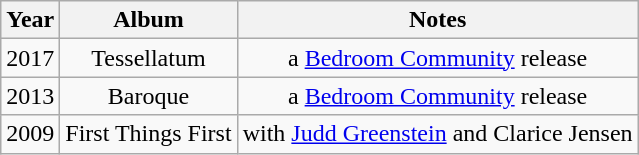<table class="wikitable plainrowheaders" style="text-align:center">
<tr>
<th>Year</th>
<th>Album</th>
<th>Notes</th>
</tr>
<tr align=center>
<td>2017</td>
<td>Tessellatum</td>
<td>a <a href='#'>Bedroom Community</a> release</td>
</tr>
<tr align=center>
<td>2013</td>
<td>Baroque</td>
<td>a <a href='#'>Bedroom Community</a> release</td>
</tr>
<tr align=center>
<td>2009</td>
<td>First Things First</td>
<td>with <a href='#'>Judd Greenstein</a> and Clarice Jensen</td>
</tr>
</table>
